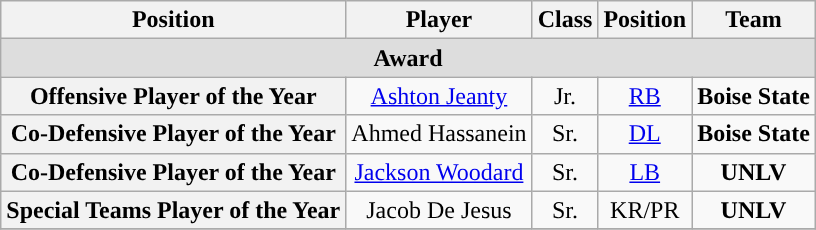<table class="wikitable">
<tr>
<th>Position</th>
<th>Player</th>
<th>Class</th>
<th>Position</th>
<th>Team</th>
</tr>
<tr>
<td colspan="5" style="text-align:center; background:#ddd;"><strong>Award</strong></td>
</tr>
<tr style="text-align:center;">
<th rowspan="1">Offensive Player of the Year</th>
<td><a href='#'>Ashton Jeanty</a></td>
<td>Jr.</td>
<td><a href='#'>RB</a></td>
<td><strong>Boise State</strong></td>
</tr>
<tr style="text-align:center;">
<th rowspan="1">Co-Defensive Player of the Year</th>
<td>Ahmed Hassanein</td>
<td>Sr.</td>
<td><a href='#'>DL</a></td>
<td><strong>Boise State</strong></td>
</tr>
<tr style="text-align:center;">
<th rowspan="1">Co-Defensive Player of the Year</th>
<td><a href='#'>Jackson Woodard</a></td>
<td>Sr.</td>
<td><a href='#'>LB</a></td>
<td><strong>UNLV</strong></td>
</tr>
<tr style="text-align:center;">
<th rowspan="1">Special Teams Player of the Year</th>
<td>Jacob De Jesus</td>
<td>Sr.</td>
<td>KR/PR</td>
<td><strong>UNLV</strong></td>
</tr>
<tr>
</tr>
</table>
